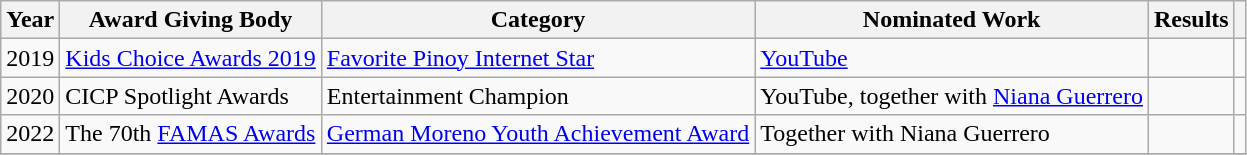<table class="wikitable">
<tr>
<th>Year</th>
<th>Award Giving Body</th>
<th>Category</th>
<th>Nominated Work</th>
<th>Results</th>
<th></th>
</tr>
<tr>
<td>2019</td>
<td><a href='#'>Kids Choice Awards 2019</a></td>
<td><a href='#'>Favorite Pinoy Internet Star</a></td>
<td><a href='#'>YouTube</a></td>
<td></td>
<td></td>
</tr>
<tr>
<td>2020</td>
<td>CICP Spotlight Awards</td>
<td>Entertainment Champion</td>
<td>YouTube, together with <a href='#'>Niana Guerrero</a></td>
<td></td>
<td></td>
</tr>
<tr>
<td>2022</td>
<td>The 70th <a href='#'>FAMAS Awards</a></td>
<td><a href='#'>German Moreno Youth Achievement Award</a></td>
<td>Together with Niana Guerrero</td>
<td></td>
<td></td>
</tr>
<tr>
</tr>
</table>
